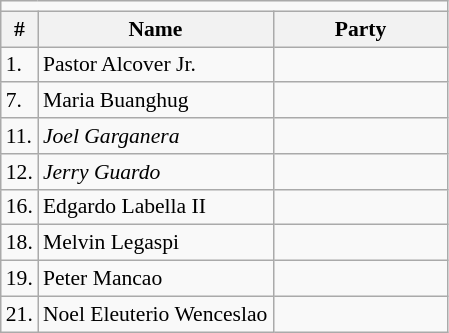<table class=wikitable style="font-size:90%">
<tr>
<td colspan=4 bgcolor=></td>
</tr>
<tr>
<th>#</th>
<th width=150px>Name</th>
<th colspan=2 width=110px>Party</th>
</tr>
<tr>
<td>1.</td>
<td>Pastor Alcover Jr.</td>
<td></td>
</tr>
<tr>
<td>7.</td>
<td>Maria Buanghug</td>
<td></td>
</tr>
<tr>
<td>11.</td>
<td><em>Joel Garganera</em></td>
<td></td>
</tr>
<tr>
<td>12.</td>
<td><em>Jerry Guardo</em></td>
<td></td>
</tr>
<tr>
<td>16.</td>
<td>Edgardo Labella II</td>
<td></td>
</tr>
<tr>
<td>18.</td>
<td>Melvin Legaspi</td>
<td></td>
</tr>
<tr>
<td>19.</td>
<td>Peter Mancao</td>
<td></td>
</tr>
<tr>
<td>21.</td>
<td>Noel Eleuterio Wenceslao</td>
<td></td>
</tr>
</table>
